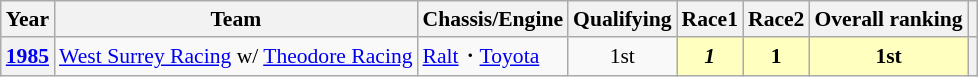<table class="wikitable" style="text-align:center; font-size:90%;">
<tr>
<th scope="col">Year</th>
<th scope="col">Team</th>
<th scope="col">Chassis/Engine</th>
<th scope="col">Qualifying</th>
<th scope="col">Race1</th>
<th scope="col">Race2</th>
<th scope="col">Overall ranking</th>
<th scope="col"></th>
</tr>
<tr>
<th><a href='#'>1985</a></th>
<td align="left" nowrap><a href='#'>West Surrey Racing</a> w/ <a href='#'>Theodore Racing</a></td>
<td align="left" nowrap><a href='#'>Ralt</a>・<a href='#'>Toyota</a></td>
<td>1st</td>
<td style="background:#FFFFBF;"><strong><em>1</em></strong></td>
<td style="background:#FFFFBF;"><strong>1</strong></td>
<td style="background:#FFFFBF;"><strong>1st</strong></td>
<th></th>
</tr>
</table>
